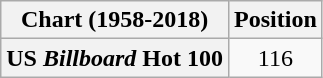<table class="wikitable unsortable plainrowheaders" style="text-align:center">
<tr>
<th>Chart (1958-2018)</th>
<th>Position</th>
</tr>
<tr>
<th scope="row">US <em>Billboard</em> Hot 100</th>
<td>116</td>
</tr>
</table>
